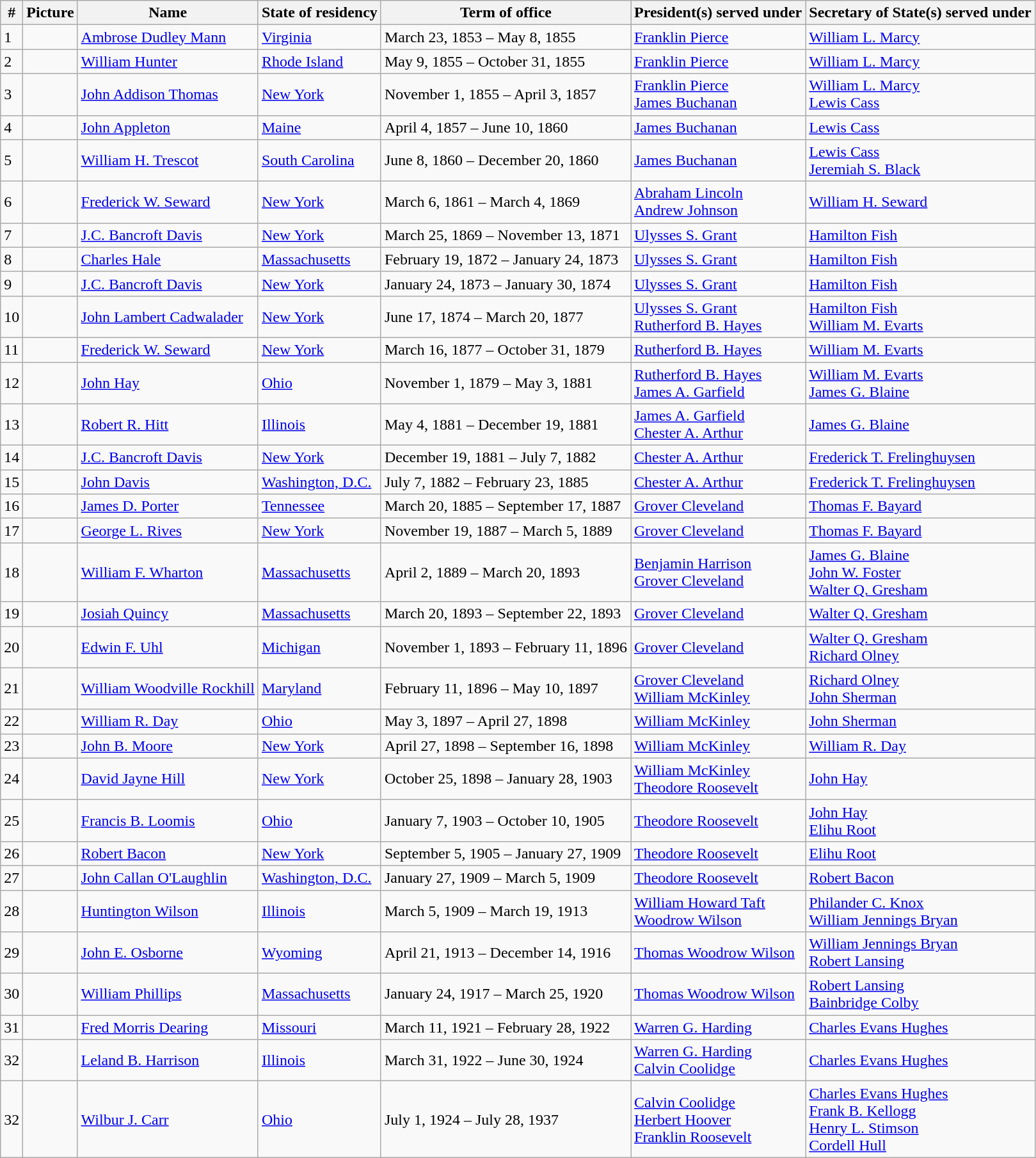<table class="wikitable">
<tr>
<th rowspan="1">#</th>
<th rowspan="1">Picture</th>
<th rowspan="1">Name</th>
<th rowspan="1">State of residency</th>
<th colspan="1">Term of office</th>
<th rowspan="1">President(s) served under</th>
<th rowspan="1">Secretary of State(s) served under</th>
</tr>
<tr>
<td>1</td>
<td></td>
<td><a href='#'>Ambrose Dudley Mann</a></td>
<td><a href='#'>Virginia</a></td>
<td>March 23, 1853 – May 8, 1855</td>
<td><a href='#'>Franklin Pierce</a></td>
<td><a href='#'>William L. Marcy</a></td>
</tr>
<tr>
<td>2</td>
<td></td>
<td><a href='#'>William Hunter</a></td>
<td><a href='#'>Rhode Island</a></td>
<td>May 9, 1855 – October 31, 1855</td>
<td><a href='#'>Franklin Pierce</a></td>
<td><a href='#'>William L. Marcy</a></td>
</tr>
<tr>
<td>3</td>
<td></td>
<td><a href='#'>John Addison Thomas</a></td>
<td><a href='#'>New York</a></td>
<td>November 1, 1855 – April 3, 1857</td>
<td><a href='#'>Franklin Pierce</a><br><a href='#'>James Buchanan</a></td>
<td><a href='#'>William L. Marcy</a><br><a href='#'>Lewis Cass</a></td>
</tr>
<tr>
<td>4</td>
<td></td>
<td><a href='#'>John Appleton</a></td>
<td><a href='#'>Maine</a></td>
<td>April 4, 1857 – June 10, 1860</td>
<td><a href='#'>James Buchanan</a></td>
<td><a href='#'>Lewis Cass</a></td>
</tr>
<tr>
<td>5</td>
<td></td>
<td><a href='#'>William H. Trescot</a></td>
<td><a href='#'>South Carolina</a></td>
<td>June 8, 1860 – December 20, 1860</td>
<td><a href='#'>James Buchanan</a></td>
<td><a href='#'>Lewis Cass</a><br><a href='#'>Jeremiah S. Black</a></td>
</tr>
<tr>
<td>6</td>
<td></td>
<td><a href='#'>Frederick W. Seward</a></td>
<td><a href='#'>New York</a></td>
<td>March 6, 1861 – March 4, 1869</td>
<td><a href='#'>Abraham Lincoln</a><br><a href='#'>Andrew Johnson</a></td>
<td><a href='#'>William H. Seward</a></td>
</tr>
<tr>
<td>7</td>
<td></td>
<td><a href='#'>J.C. Bancroft Davis</a></td>
<td><a href='#'>New York</a></td>
<td>March 25, 1869 – November 13, 1871</td>
<td><a href='#'>Ulysses S. Grant</a></td>
<td><a href='#'>Hamilton Fish</a></td>
</tr>
<tr>
<td>8</td>
<td></td>
<td><a href='#'>Charles Hale</a></td>
<td><a href='#'>Massachusetts</a></td>
<td>February 19, 1872 – January 24, 1873</td>
<td><a href='#'>Ulysses S. Grant</a></td>
<td><a href='#'>Hamilton Fish</a></td>
</tr>
<tr>
<td>9</td>
<td></td>
<td><a href='#'>J.C. Bancroft Davis</a></td>
<td><a href='#'>New York</a></td>
<td>January 24, 1873 – January 30, 1874</td>
<td><a href='#'>Ulysses S. Grant</a></td>
<td><a href='#'>Hamilton Fish</a></td>
</tr>
<tr>
<td>10</td>
<td></td>
<td><a href='#'>John Lambert Cadwalader</a></td>
<td><a href='#'>New York</a></td>
<td>June 17, 1874 – March 20, 1877</td>
<td><a href='#'>Ulysses S. Grant</a><br><a href='#'>Rutherford B. Hayes</a></td>
<td><a href='#'>Hamilton Fish</a><br><a href='#'>William M. Evarts</a></td>
</tr>
<tr>
<td>11</td>
<td></td>
<td><a href='#'>Frederick W. Seward</a></td>
<td><a href='#'>New York</a></td>
<td>March 16, 1877 – October 31, 1879</td>
<td><a href='#'>Rutherford B. Hayes</a></td>
<td><a href='#'>William M. Evarts</a></td>
</tr>
<tr>
<td>12</td>
<td></td>
<td><a href='#'>John Hay</a></td>
<td><a href='#'>Ohio</a></td>
<td>November 1, 1879 – May 3, 1881</td>
<td><a href='#'>Rutherford B. Hayes</a><br><a href='#'>James A. Garfield</a></td>
<td><a href='#'>William M. Evarts</a><br><a href='#'>James G. Blaine</a></td>
</tr>
<tr>
<td>13</td>
<td></td>
<td><a href='#'>Robert R. Hitt</a></td>
<td><a href='#'>Illinois</a></td>
<td>May 4, 1881 – December 19, 1881</td>
<td><a href='#'>James A. Garfield</a><br><a href='#'>Chester A. Arthur</a></td>
<td><a href='#'>James G. Blaine</a></td>
</tr>
<tr>
<td>14</td>
<td></td>
<td><a href='#'>J.C. Bancroft Davis</a></td>
<td><a href='#'>New York</a></td>
<td>December 19, 1881 – July 7, 1882</td>
<td><a href='#'>Chester A. Arthur</a></td>
<td><a href='#'>Frederick T. Frelinghuysen</a></td>
</tr>
<tr>
<td>15</td>
<td></td>
<td><a href='#'>John Davis</a></td>
<td><a href='#'>Washington, D.C.</a></td>
<td>July 7, 1882 – February 23, 1885</td>
<td><a href='#'>Chester A. Arthur</a></td>
<td><a href='#'>Frederick T. Frelinghuysen</a></td>
</tr>
<tr>
<td>16</td>
<td></td>
<td><a href='#'>James D. Porter</a></td>
<td><a href='#'>Tennessee</a></td>
<td>March 20, 1885 – September 17, 1887</td>
<td><a href='#'>Grover Cleveland</a></td>
<td><a href='#'>Thomas F. Bayard</a></td>
</tr>
<tr>
<td>17</td>
<td></td>
<td><a href='#'>George L. Rives</a></td>
<td><a href='#'>New York</a></td>
<td>November 19, 1887 – March 5, 1889</td>
<td><a href='#'>Grover Cleveland</a></td>
<td><a href='#'>Thomas F. Bayard</a></td>
</tr>
<tr>
<td>18</td>
<td></td>
<td><a href='#'>William F. Wharton</a></td>
<td><a href='#'>Massachusetts</a></td>
<td>April 2, 1889 – March 20, 1893</td>
<td><a href='#'>Benjamin Harrison</a><br><a href='#'>Grover Cleveland</a></td>
<td><a href='#'>James G. Blaine</a><br><a href='#'>John W. Foster</a><br><a href='#'>Walter Q. Gresham</a></td>
</tr>
<tr>
<td>19</td>
<td></td>
<td><a href='#'>Josiah Quincy</a></td>
<td><a href='#'>Massachusetts</a></td>
<td>March 20, 1893 – September 22, 1893</td>
<td><a href='#'>Grover Cleveland</a></td>
<td><a href='#'>Walter Q. Gresham</a></td>
</tr>
<tr>
<td>20</td>
<td></td>
<td><a href='#'>Edwin F. Uhl</a></td>
<td><a href='#'>Michigan</a></td>
<td>November 1, 1893 – February 11, 1896</td>
<td><a href='#'>Grover Cleveland</a></td>
<td><a href='#'>Walter Q. Gresham</a><br><a href='#'>Richard Olney</a></td>
</tr>
<tr>
<td>21</td>
<td></td>
<td><a href='#'>William Woodville Rockhill</a></td>
<td><a href='#'>Maryland</a></td>
<td>February 11, 1896 – May 10, 1897</td>
<td><a href='#'>Grover Cleveland</a><br><a href='#'>William McKinley</a></td>
<td><a href='#'>Richard Olney</a><br><a href='#'>John Sherman</a></td>
</tr>
<tr>
<td>22</td>
<td></td>
<td><a href='#'>William R. Day</a></td>
<td><a href='#'>Ohio</a></td>
<td>May 3, 1897 – April 27, 1898</td>
<td><a href='#'>William McKinley</a></td>
<td><a href='#'>John Sherman</a></td>
</tr>
<tr>
<td>23</td>
<td></td>
<td><a href='#'>John B. Moore</a></td>
<td><a href='#'>New York</a></td>
<td>April 27, 1898 – September 16, 1898</td>
<td><a href='#'>William McKinley</a></td>
<td><a href='#'>William R. Day</a></td>
</tr>
<tr>
<td>24</td>
<td></td>
<td><a href='#'>David Jayne Hill</a></td>
<td><a href='#'>New York</a></td>
<td>October 25, 1898 – January 28, 1903</td>
<td><a href='#'>William McKinley</a><br><a href='#'>Theodore Roosevelt</a></td>
<td><a href='#'>John Hay</a></td>
</tr>
<tr>
<td>25</td>
<td></td>
<td><a href='#'>Francis B. Loomis</a></td>
<td><a href='#'>Ohio</a></td>
<td>January 7, 1903 – October 10, 1905</td>
<td><a href='#'>Theodore Roosevelt</a></td>
<td><a href='#'>John Hay</a><br><a href='#'>Elihu Root</a></td>
</tr>
<tr>
<td>26</td>
<td></td>
<td><a href='#'>Robert Bacon</a></td>
<td><a href='#'>New York</a></td>
<td>September 5, 1905 – January 27, 1909</td>
<td><a href='#'>Theodore Roosevelt</a></td>
<td><a href='#'>Elihu Root</a></td>
</tr>
<tr>
<td>27</td>
<td></td>
<td><a href='#'>John Callan O'Laughlin</a></td>
<td><a href='#'>Washington, D.C.</a></td>
<td>January 27, 1909 – March 5, 1909</td>
<td><a href='#'>Theodore Roosevelt</a></td>
<td><a href='#'>Robert Bacon</a></td>
</tr>
<tr>
<td>28</td>
<td></td>
<td><a href='#'>Huntington Wilson</a></td>
<td><a href='#'>Illinois</a></td>
<td>March 5, 1909 – March 19, 1913</td>
<td><a href='#'>William Howard Taft</a><br><a href='#'>Woodrow Wilson</a></td>
<td><a href='#'>Philander C. Knox</a><br><a href='#'>William Jennings Bryan</a></td>
</tr>
<tr>
<td>29</td>
<td></td>
<td><a href='#'>John E. Osborne</a></td>
<td><a href='#'>Wyoming</a></td>
<td>April 21, 1913 – December 14, 1916</td>
<td><a href='#'>Thomas Woodrow Wilson</a></td>
<td><a href='#'>William Jennings Bryan</a><br><a href='#'>Robert Lansing</a></td>
</tr>
<tr>
<td>30</td>
<td></td>
<td><a href='#'>William Phillips</a></td>
<td><a href='#'>Massachusetts</a></td>
<td>January 24, 1917 – March 25, 1920</td>
<td><a href='#'>Thomas Woodrow Wilson</a></td>
<td><a href='#'>Robert Lansing</a><br><a href='#'>Bainbridge Colby</a></td>
</tr>
<tr>
<td>31</td>
<td></td>
<td><a href='#'>Fred Morris Dearing</a></td>
<td><a href='#'>Missouri</a></td>
<td>March 11, 1921 – February 28, 1922</td>
<td><a href='#'>Warren G. Harding</a></td>
<td><a href='#'>Charles Evans Hughes</a></td>
</tr>
<tr>
<td>32</td>
<td></td>
<td><a href='#'>Leland B. Harrison</a></td>
<td><a href='#'>Illinois</a></td>
<td>March 31, 1922 – June 30, 1924</td>
<td><a href='#'>Warren G. Harding</a><br><a href='#'>Calvin Coolidge</a></td>
<td><a href='#'>Charles Evans Hughes</a></td>
</tr>
<tr>
<td>32</td>
<td></td>
<td><a href='#'>Wilbur J. Carr</a></td>
<td><a href='#'>Ohio</a></td>
<td>July 1, 1924 – July 28, 1937</td>
<td><a href='#'>Calvin Coolidge</a><br><a href='#'>Herbert Hoover</a><br><a href='#'>Franklin Roosevelt</a></td>
<td><a href='#'>Charles Evans Hughes</a><br><a href='#'>Frank B. Kellogg</a><br><a href='#'>Henry L. Stimson</a><br><a href='#'>Cordell Hull</a></td>
</tr>
</table>
